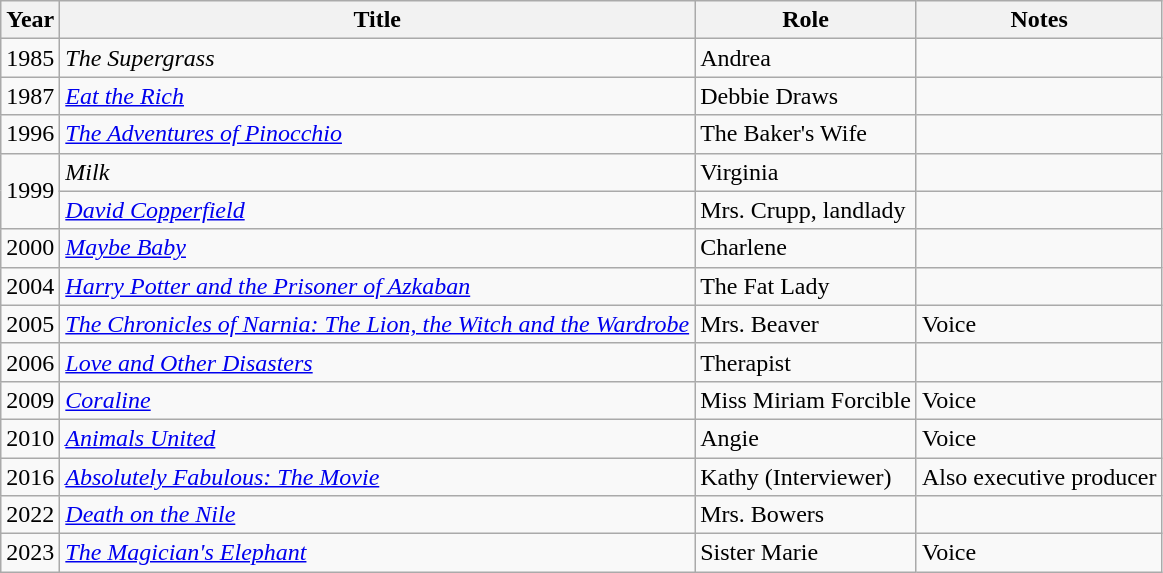<table class="wikitable sortable">
<tr>
<th>Year</th>
<th>Title</th>
<th>Role</th>
<th class=unsortable>Notes</th>
</tr>
<tr>
<td>1985</td>
<td><em>The Supergrass</em></td>
<td>Andrea</td>
<td></td>
</tr>
<tr>
<td>1987</td>
<td><em><a href='#'>Eat the Rich</a></em></td>
<td>Debbie Draws</td>
<td></td>
</tr>
<tr>
<td>1996</td>
<td><em><a href='#'>The Adventures of Pinocchio</a></em></td>
<td>The Baker's Wife</td>
<td></td>
</tr>
<tr>
<td rowspan="2">1999</td>
<td><em>Milk</em></td>
<td>Virginia</td>
<td></td>
</tr>
<tr>
<td><em><a href='#'>David Copperfield</a></em></td>
<td>Mrs. Crupp, landlady</td>
<td></td>
</tr>
<tr>
<td>2000</td>
<td><em><a href='#'>Maybe Baby</a></em></td>
<td>Charlene</td>
<td></td>
</tr>
<tr>
<td>2004</td>
<td><em><a href='#'>Harry Potter and the Prisoner of Azkaban</a></em></td>
<td>The Fat Lady</td>
<td></td>
</tr>
<tr>
<td>2005</td>
<td><em><a href='#'>The Chronicles of Narnia: The Lion, the Witch and the Wardrobe</a></em></td>
<td>Mrs. Beaver</td>
<td>Voice</td>
</tr>
<tr>
<td>2006</td>
<td><em><a href='#'>Love and Other Disasters</a></em></td>
<td>Therapist</td>
<td></td>
</tr>
<tr>
<td>2009</td>
<td><em><a href='#'>Coraline</a></em></td>
<td>Miss Miriam Forcible</td>
<td>Voice</td>
</tr>
<tr>
<td>2010</td>
<td><em><a href='#'>Animals United</a></em></td>
<td>Angie</td>
<td>Voice</td>
</tr>
<tr>
<td>2016</td>
<td><em><a href='#'>Absolutely Fabulous: The Movie</a></em></td>
<td>Kathy (Interviewer)</td>
<td>Also executive producer</td>
</tr>
<tr>
<td>2022</td>
<td><em><a href='#'>Death on the Nile</a></em></td>
<td>Mrs. Bowers</td>
<td></td>
</tr>
<tr>
<td>2023</td>
<td><em><a href='#'>The Magician's Elephant</a></em></td>
<td>Sister Marie</td>
<td>Voice</td>
</tr>
</table>
